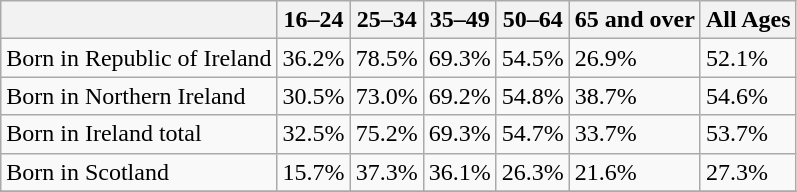<table class="wikitable">
<tr>
<th></th>
<th>16–24</th>
<th>25–34</th>
<th>35–49</th>
<th>50–64</th>
<th>65 and over</th>
<th>All Ages</th>
</tr>
<tr>
<td>Born in Republic of Ireland</td>
<td>36.2%</td>
<td>78.5%</td>
<td>69.3%</td>
<td>54.5%</td>
<td>26.9%</td>
<td>52.1%</td>
</tr>
<tr>
<td>Born in Northern Ireland</td>
<td>30.5%</td>
<td>73.0%</td>
<td>69.2%</td>
<td>54.8%</td>
<td>38.7%</td>
<td>54.6%</td>
</tr>
<tr>
<td>Born in Ireland total</td>
<td>32.5%</td>
<td>75.2%</td>
<td>69.3%</td>
<td>54.7%</td>
<td>33.7%</td>
<td>53.7%</td>
</tr>
<tr>
<td>Born in Scotland</td>
<td>15.7%</td>
<td>37.3%</td>
<td>36.1%</td>
<td>26.3%</td>
<td>21.6%</td>
<td>27.3%</td>
</tr>
<tr>
</tr>
</table>
